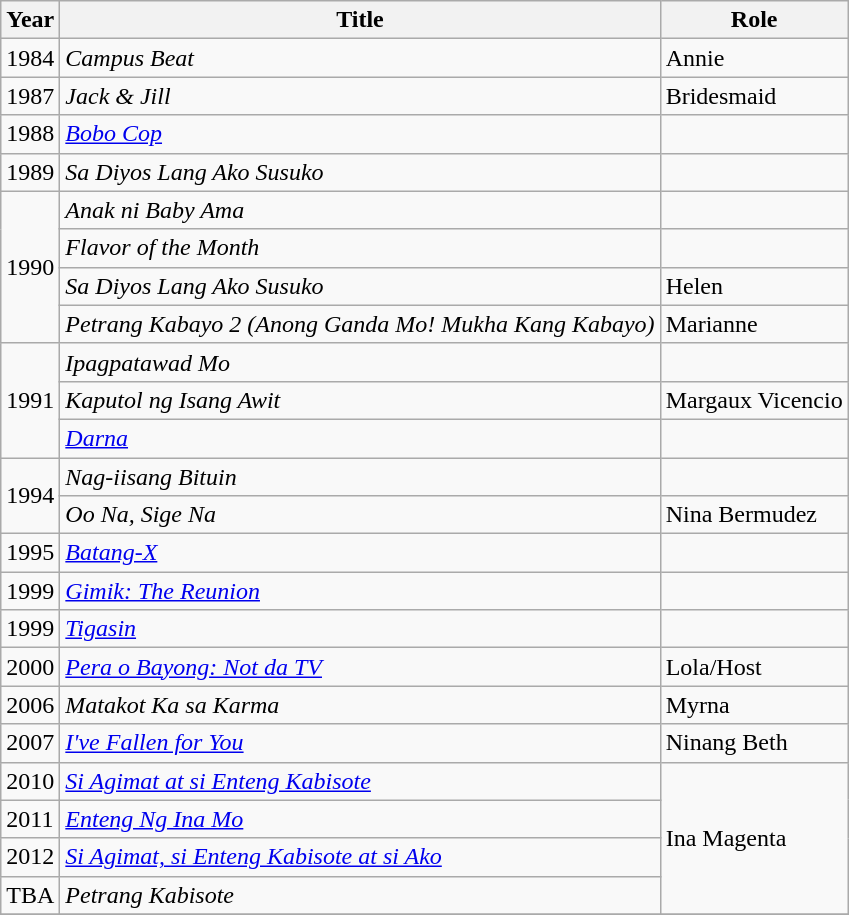<table class="wikitable">
<tr>
<th>Year</th>
<th>Title</th>
<th>Role</th>
</tr>
<tr>
<td>1984</td>
<td><em>Campus Beat</em></td>
<td>Annie</td>
</tr>
<tr>
<td>1987</td>
<td><em>Jack & Jill</em></td>
<td>Bridesmaid</td>
</tr>
<tr>
<td>1988</td>
<td><em><a href='#'>Bobo Cop</a></em></td>
<td></td>
</tr>
<tr>
<td>1989</td>
<td><em>Sa Diyos Lang Ako Susuko</em></td>
<td></td>
</tr>
<tr>
<td rowspan="4">1990</td>
<td><em>Anak ni Baby Ama</em></td>
<td></td>
</tr>
<tr>
<td><em>Flavor of the Month</em></td>
<td></td>
</tr>
<tr>
<td><em>Sa Diyos Lang Ako Susuko</em></td>
<td>Helen</td>
</tr>
<tr>
<td><em>Petrang Kabayo 2 (Anong Ganda Mo! Mukha Kang Kabayo)</em></td>
<td>Marianne</td>
</tr>
<tr>
<td rowspan="3">1991</td>
<td><em>Ipagpatawad Mo</em></td>
<td></td>
</tr>
<tr>
<td><em>Kaputol ng Isang Awit</em></td>
<td>Margaux Vicencio</td>
</tr>
<tr>
<td><em><a href='#'>Darna</a></em></td>
<td></td>
</tr>
<tr>
<td rowspan="2">1994</td>
<td><em>Nag-iisang Bituin</em></td>
<td></td>
</tr>
<tr>
<td><em>Oo Na, Sige Na</em></td>
<td>Nina Bermudez</td>
</tr>
<tr>
<td>1995</td>
<td><em><a href='#'>Batang-X</a></em></td>
<td></td>
</tr>
<tr>
<td>1999</td>
<td><em><a href='#'>Gimik: The Reunion</a></em></td>
<td></td>
</tr>
<tr>
<td>1999</td>
<td><em><a href='#'>Tigasin</a></em></td>
<td></td>
</tr>
<tr>
<td>2000</td>
<td><em><a href='#'>Pera o Bayong: Not da TV</a></em></td>
<td>Lola/Host</td>
</tr>
<tr>
<td>2006</td>
<td><em>Matakot Ka sa Karma</em></td>
<td>Myrna</td>
</tr>
<tr>
<td>2007</td>
<td><em><a href='#'>I've Fallen for You</a></em></td>
<td>Ninang Beth</td>
</tr>
<tr>
<td>2010</td>
<td><em><a href='#'>Si Agimat at si Enteng Kabisote</a></em></td>
<td rowspan="4">Ina Magenta</td>
</tr>
<tr>
<td>2011</td>
<td><em><a href='#'>Enteng Ng Ina Mo</a></em></td>
</tr>
<tr>
<td>2012</td>
<td><em><a href='#'>Si Agimat, si Enteng Kabisote at si Ako</a></em></td>
</tr>
<tr>
<td>TBA</td>
<td><em>Petrang Kabisote</em></td>
</tr>
<tr>
</tr>
</table>
